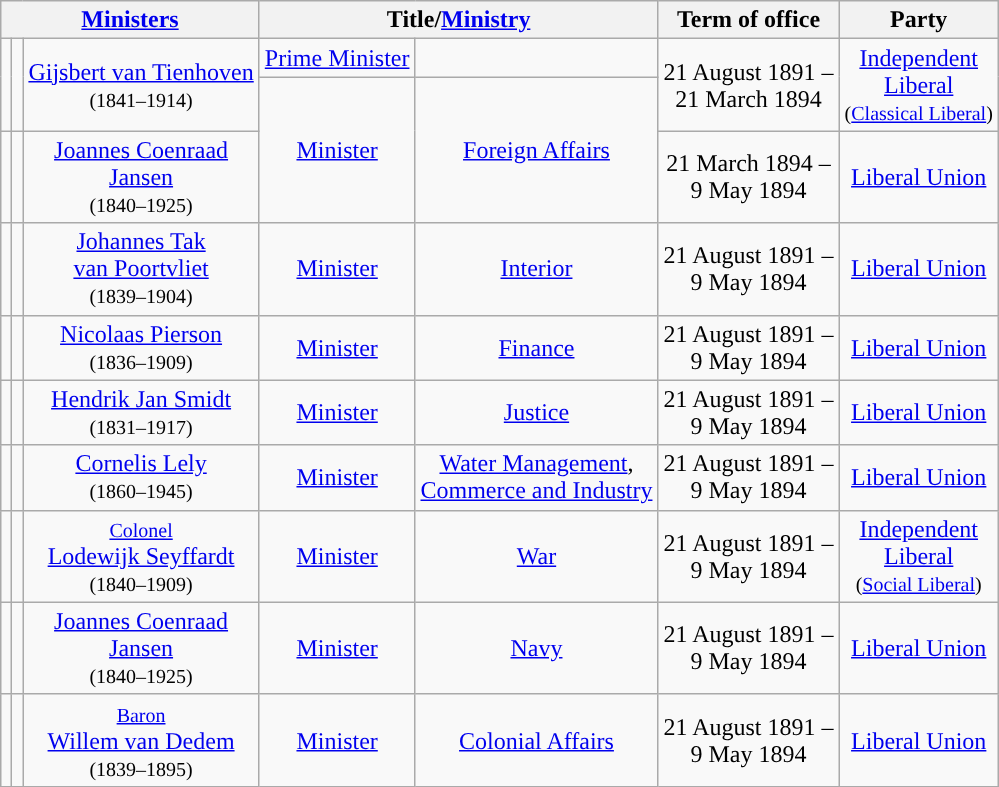<table class="wikitable" style="text-align:center">
<tr>
<th colspan=3><a href='#'>Ministers</a></th>
<th colspan=2>Title/<a href='#'>Ministry</a></th>
<th>Term of office</th>
<th>Party</th>
</tr>
<tr>
<td rowspan=2 style="background:"></td>
<td rowspan=2></td>
<td rowspan=2><a href='#'>Gijsbert van Tienhoven</a> <br> <small>(1841–1914)</small></td>
<td><a href='#'>Prime Minister</a></td>
<td></td>
<td rowspan=2>21 August 1891 – <br> 21 March 1894 <br> </td>
<td rowspan=2><a href='#'>Independent <br> Liberal</a> <br> <small>(<a href='#'>Classical Liberal</a>)</small></td>
</tr>
<tr>
<td rowspan=2><a href='#'>Minister</a></td>
<td rowspan=2><a href='#'>Foreign Affairs</a></td>
</tr>
<tr>
<td style="background:"></td>
<td></td>
<td><a href='#'>Joannes Coenraad <br> Jansen</a> <br> <small>(1840–1925)</small></td>
<td>21 March 1894 – <br> 9 May 1894 <br> </td>
<td><a href='#'>Liberal Union</a></td>
</tr>
<tr>
<td style="background:"></td>
<td></td>
<td><a href='#'>Johannes Tak <br> van Poortvliet</a> <br> <small>(1839–1904)</small></td>
<td><a href='#'>Minister</a></td>
<td><a href='#'>Interior</a></td>
<td>21 August 1891 – <br> 9 May 1894</td>
<td><a href='#'>Liberal Union</a></td>
</tr>
<tr>
<td style="background:"></td>
<td></td>
<td><a href='#'>Nicolaas Pierson</a> <br> <small>(1836–1909)</small></td>
<td><a href='#'>Minister</a></td>
<td><a href='#'>Finance</a></td>
<td>21 August 1891 – <br> 9 May 1894</td>
<td><a href='#'>Liberal Union</a></td>
</tr>
<tr>
<td style="background:"></td>
<td></td>
<td><a href='#'>Hendrik Jan Smidt</a> <br> <small>(1831–1917)</small></td>
<td><a href='#'>Minister</a></td>
<td><a href='#'>Justice</a></td>
<td>21 August 1891 – <br> 9 May 1894</td>
<td><a href='#'>Liberal Union</a></td>
</tr>
<tr>
<td style="background:"></td>
<td></td>
<td><a href='#'>Cornelis Lely</a> <br> <small>(1860–1945)</small></td>
<td><a href='#'>Minister</a></td>
<td><a href='#'>Water Management</a>, <br> <a href='#'>Commerce and Industry</a></td>
<td>21 August 1891 – <br> 9 May 1894</td>
<td><a href='#'>Liberal Union</a></td>
</tr>
<tr>
<td style="background:"></td>
<td></td>
<td><small><a href='#'>Colonel</a></small> <br> <a href='#'>Lodewijk Seyffardt</a> <br> <small>(1840–1909)</small></td>
<td><a href='#'>Minister</a></td>
<td><a href='#'>War</a></td>
<td>21 August 1891 – <br> 9 May 1894</td>
<td><a href='#'>Independent <br> Liberal</a> <br> <small>(<a href='#'>Social Liberal</a>)</small></td>
</tr>
<tr>
<td style="background:"></td>
<td></td>
<td><a href='#'>Joannes Coenraad <br> Jansen</a> <br> <small>(1840–1925)</small></td>
<td><a href='#'>Minister</a></td>
<td><a href='#'>Navy</a></td>
<td>21 August 1891 – <br> 9 May 1894</td>
<td><a href='#'>Liberal Union</a></td>
</tr>
<tr>
<td style="background:"></td>
<td></td>
<td><small><a href='#'>Baron</a></small> <br> <a href='#'>Willem van Dedem</a> <br> <small>(1839–1895)</small></td>
<td><a href='#'>Minister</a></td>
<td><a href='#'>Colonial Affairs</a></td>
<td>21 August 1891 – <br> 9 May 1894</td>
<td><a href='#'>Liberal Union</a></td>
</tr>
</table>
